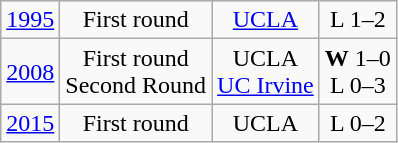<table class="wikitable">
<tr align="center">
<td><a href='#'>1995</a></td>
<td>First round</td>
<td><a href='#'>UCLA</a></td>
<td>L 1–2</td>
</tr>
<tr align="center">
<td><a href='#'>2008</a></td>
<td>First round<br>Second Round</td>
<td>UCLA<br><a href='#'>UC Irvine</a></td>
<td><strong>W</strong> 1–0<br>L 0–3</td>
</tr>
<tr align="center">
<td><a href='#'>2015</a></td>
<td>First round</td>
<td>UCLA</td>
<td>L 0–2</td>
</tr>
</table>
